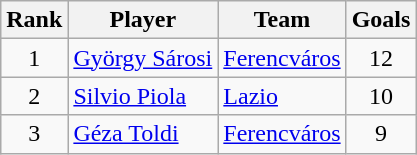<table class="wikitable" style="text-align:center">
<tr>
<th>Rank</th>
<th>Player</th>
<th>Team</th>
<th>Goals</th>
</tr>
<tr>
<td>1</td>
<td align=left> <a href='#'>György Sárosi</a></td>
<td align=left> <a href='#'>Ferencváros</a></td>
<td>12</td>
</tr>
<tr>
<td>2</td>
<td align=left> <a href='#'>Silvio Piola</a></td>
<td align=left> <a href='#'>Lazio</a></td>
<td>10</td>
</tr>
<tr>
<td>3</td>
<td align=left> <a href='#'>Géza Toldi</a></td>
<td align=left> <a href='#'>Ferencváros</a></td>
<td>9</td>
</tr>
</table>
